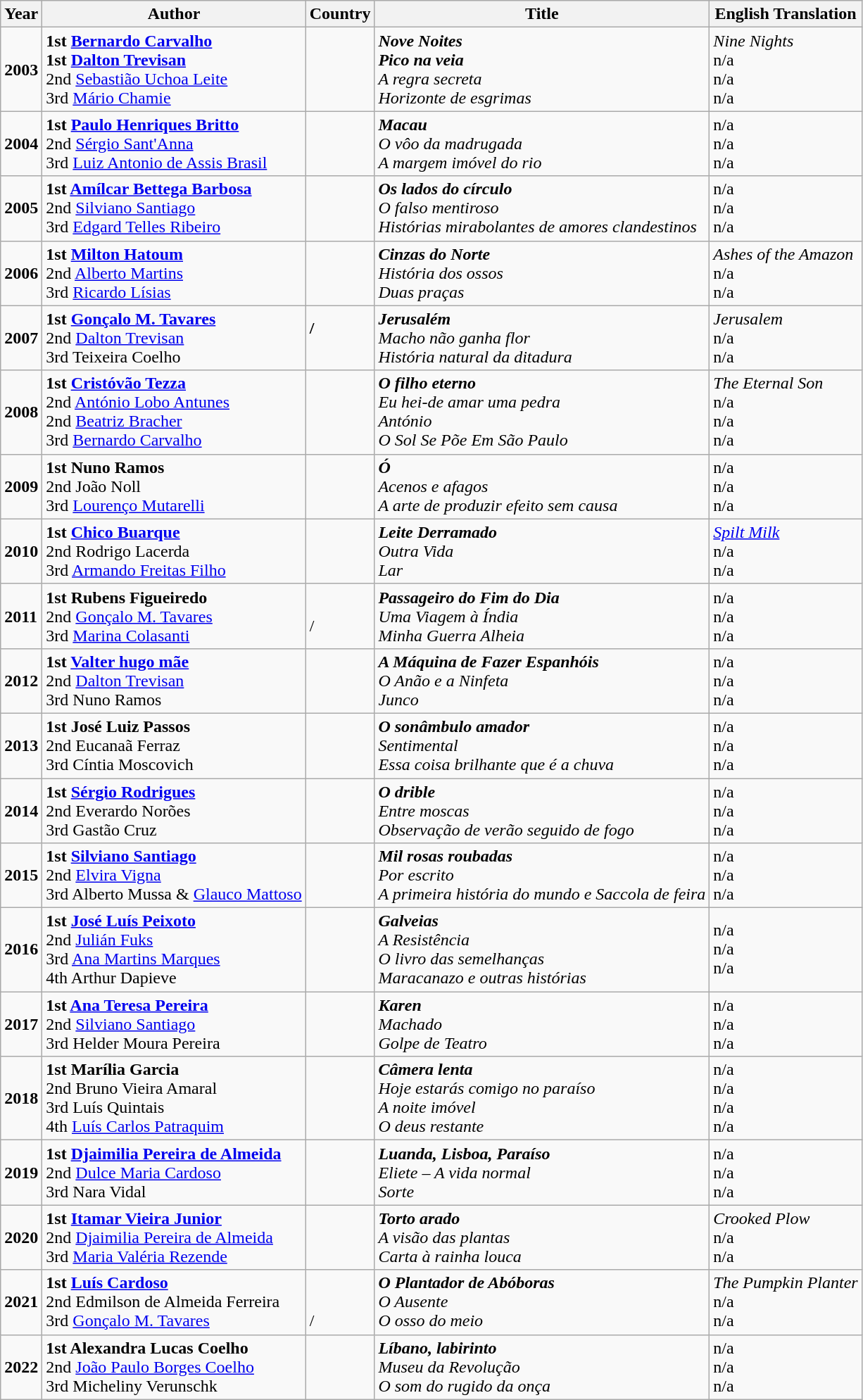<table class="wikitable">
<tr>
<th>Year</th>
<th>Author</th>
<th>Country</th>
<th>Title</th>
<th>English Translation</th>
</tr>
<tr>
<td><strong>2003</strong></td>
<td><strong>1st <a href='#'>Bernardo Carvalho</a></strong><br><strong>1st <a href='#'>Dalton Trevisan</a></strong><br>2nd <a href='#'>Sebastião Uchoa Leite</a><br>3rd <a href='#'>Mário Chamie</a></td>
<td><strong></strong><br><strong></strong><br><br></td>
<td><strong><em>Nove Noites</em></strong><br><strong><em>Pico na veia</em></strong><br><em>A regra secreta</em><br><em>Horizonte de esgrimas</em></td>
<td><em>Nine Nights</em><br>n/a<br>n/a<br>n/a</td>
</tr>
<tr>
<td><strong>2004</strong></td>
<td><strong>1st <a href='#'>Paulo Henriques Britto</a></strong><br>2nd <a href='#'>Sérgio Sant'Anna</a><br>3rd <a href='#'>Luiz Antonio de Assis Brasil</a></td>
<td><strong></strong><br><br></td>
<td><strong><em>Macau</em></strong><br><em>O vôo da madrugada</em><br><em>A margem imóvel do rio</em></td>
<td>n/a<br>n/a<br>n/a</td>
</tr>
<tr>
<td><strong>2005</strong></td>
<td><strong>1st <a href='#'>Amílcar Bettega Barbosa</a></strong><br>2nd <a href='#'>Silviano Santiago</a><br>3rd <a href='#'>Edgard Telles Ribeiro</a></td>
<td><strong></strong><br><br></td>
<td><strong><em>Os lados do círculo</em></strong><br><em>O falso mentiroso</em><br><em>Histórias mirabolantes de amores clandestinos</em></td>
<td>n/a<br>n/a<br>n/a</td>
</tr>
<tr>
<td><strong>2006</strong></td>
<td><strong>1st <a href='#'>Milton Hatoum</a></strong><br>2nd <a href='#'>Alberto Martins</a><br>3rd <a href='#'>Ricardo Lísias</a></td>
<td><strong></strong><br><br></td>
<td><strong><em>Cinzas do Norte</em></strong><br><em>História dos ossos</em><br><em>Duas praças</em></td>
<td><em>Ashes of the Amazon</em><br>n/a<br>n/a</td>
</tr>
<tr>
<td><strong>2007</strong></td>
<td><strong>1st <a href='#'>Gonçalo M. Tavares</a></strong><br>2nd <a href='#'>Dalton Trevisan</a><br>3rd Teixeira Coelho</td>
<td><strong>/</strong><br><br></td>
<td><strong><em>Jerusalém</em></strong><br><em>Macho não ganha flor</em><br><em>História natural da ditadura</em></td>
<td><em>Jerusalem</em><br>n/a<br>n/a</td>
</tr>
<tr>
<td><strong>2008</strong></td>
<td><strong>1st <a href='#'>Cristóvão Tezza</a></strong><br>2nd <a href='#'>António Lobo Antunes</a><br>2nd <a href='#'>Beatriz Bracher</a><br>3rd <a href='#'>Bernardo Carvalho</a></td>
<td><strong></strong><br><br><br></td>
<td><strong><em>O filho eterno</em></strong><br><em>Eu hei-de amar uma pedra</em><br><em>António</em><br><em>O Sol Se Põe Em São Paulo</em></td>
<td><em>The Eternal Son</em><br>n/a<br>n/a<br>n/a</td>
</tr>
<tr>
<td><strong>2009</strong></td>
<td><strong> 1st Nuno Ramos</strong><br>2nd João Noll<br>3rd <a href='#'>Lourenço Mutarelli</a></td>
<td><strong></strong><br><br></td>
<td><strong><em>Ó</em></strong><br><em>Acenos e afagos</em><br><em>A arte de produzir efeito sem causa</em></td>
<td>n/a<br>n/a<br>n/a</td>
</tr>
<tr>
<td><strong>2010</strong></td>
<td><strong> 1st <a href='#'>Chico Buarque</a></strong><br>2nd Rodrigo Lacerda<br>3rd <a href='#'>Armando Freitas Filho</a></td>
<td><strong></strong><br><br></td>
<td><strong><em>Leite Derramado</em></strong><br><em>Outra Vida</em><br><em>Lar</em></td>
<td><em><a href='#'>Spilt Milk</a></em><br>n/a<br>n/a</td>
</tr>
<tr>
<td><strong>2011</strong></td>
<td><strong> 1st Rubens Figueiredo</strong><br>2nd <a href='#'>Gonçalo M. Tavares</a><br>3rd <a href='#'>Marina Colasanti</a></td>
<td><strong></strong><br>/<br></td>
<td><strong><em>Passageiro do Fim do Dia</em></strong><br><em>Uma Viagem à Índia</em><br><em>Minha Guerra Alheia</em></td>
<td>n/a<br>n/a<br>n/a</td>
</tr>
<tr>
<td><strong>2012</strong></td>
<td><strong> 1st <a href='#'>Valter hugo mãe</a></strong><br>2nd <a href='#'>Dalton Trevisan</a><br>3rd Nuno Ramos</td>
<td><strong></strong><br><br></td>
<td><strong><em>A Máquina de Fazer Espanhóis</em></strong><br><em>O Anão e a Ninfeta</em><br><em>Junco</em></td>
<td>n/a<br>n/a<br>n/a</td>
</tr>
<tr>
<td><strong>2013</strong></td>
<td><strong> 1st José Luiz Passos</strong><br>2nd Eucanaã Ferraz<br>3rd Cíntia Moscovich</td>
<td><strong></strong><br><br></td>
<td><strong><em>O sonâmbulo amador</em></strong><br><em>Sentimental</em><br><em>Essa coisa brilhante que é a chuva</em></td>
<td>n/a<br>n/a<br>n/a</td>
</tr>
<tr>
<td><strong>2014</strong></td>
<td><strong>1st <a href='#'>Sérgio Rodrigues</a></strong><br>2nd Everardo Norões<br>3rd Gastão Cruz</td>
<td><strong></strong><br><br></td>
<td><strong><em>O drible</em></strong><br><em>Entre moscas</em><br><em>Observação de verão seguido de fogo</em></td>
<td>n/a<br>n/a<br>n/a</td>
</tr>
<tr>
<td><strong>2015</strong></td>
<td><strong> 1st <a href='#'>Silviano Santiago</a></strong><br>2nd <a href='#'>Elvira Vigna</a><br>3rd Alberto Mussa & <a href='#'>Glauco Mattoso</a></td>
<td><strong></strong><br><br></td>
<td><strong><em>Mil rosas roubadas</em></strong><br><em>Por escrito</em><br><em>A primeira história do mundo e Saccola de feira</em></td>
<td>n/a<br>n/a<br>n/a</td>
</tr>
<tr>
<td><strong>2016</strong></td>
<td><strong> 1st <a href='#'>José Luís Peixoto</a></strong><br>2nd <a href='#'>Julián Fuks</a><br>3rd <a href='#'>Ana Martins Marques</a> <br>4th Arthur Dapieve</td>
<td><strong></strong><br><br><br></td>
<td><strong><em>Galveias</em></strong><br><em>A Resistência</em><br><em>O livro das semelhanças</em> <br><em>Maracanazo e outras histórias</em></td>
<td>n/a<br>n/a<br>n/a</td>
</tr>
<tr>
<td><strong>2017</strong></td>
<td><strong>1st <a href='#'>Ana Teresa Pereira</a></strong><br>2nd <a href='#'>Silviano Santiago</a><br>3rd Helder Moura Pereira</td>
<td><strong></strong><br><br></td>
<td><strong><em>Karen</em></strong><br><em>Machado</em><br><em>Golpe de Teatro</em></td>
<td>n/a<br>n/a<br>n/a</td>
</tr>
<tr>
<td><strong>2018</strong></td>
<td><strong>1st Marília Garcia</strong><br>2nd Bruno Vieira Amaral<br>3rd Luís Quintais<br>4th <a href='#'>Luís Carlos Patraquim</a></td>
<td><strong></strong><br><br><br></td>
<td><strong><em>Câmera lenta</em></strong><br><em>Hoje estarás comigo no paraíso</em><br><em>A noite imóvel</em><br><em>O deus restante</em></td>
<td>n/a<br>n/a<br>n/a<br>n/a</td>
</tr>
<tr>
<td><strong>2019</strong></td>
<td><strong>1st <a href='#'>Djaimilia Pereira de Almeida</a></strong><br>2nd <a href='#'>Dulce Maria Cardoso</a><br>3rd Nara Vidal</td>
<td><strong></strong><br><br></td>
<td><strong><em>Luanda, Lisboa, Paraíso</em></strong><br><em>Eliete – A vida normal</em><br><em>Sorte</em></td>
<td>n/a<br>n/a<br>n/a</td>
</tr>
<tr>
<td><strong>2020</strong></td>
<td><strong>1st <a href='#'>Itamar Vieira Junior</a></strong><br>2nd <a href='#'>Djaimilia Pereira de Almeida</a><br>3rd <a href='#'>Maria Valéria Rezende</a></td>
<td><strong></strong><br><br></td>
<td><strong><em>Torto arado</em></strong><br><em>A visão das plantas</em><br><em>Carta à rainha louca</em></td>
<td><em>Crooked Plow</em><br>n/a<br>n/a</td>
</tr>
<tr>
<td><strong>2021</strong></td>
<td><strong>1st <a href='#'>Luís Cardoso</a></strong><br>2nd Edmilson de Almeida Ferreira<br>3rd <a href='#'>Gonçalo M. Tavares</a></td>
<td><strong></strong><br><br>/</td>
<td><strong><em>O Plantador de Abóboras</em></strong><br><em>O Ausente</em><br><em>O osso do meio</em></td>
<td><em>The Pumpkin Planter</em><br>n/a<br>n/a</td>
</tr>
<tr>
<td><strong>2022</strong></td>
<td><strong>1st Alexandra Lucas Coelho</strong><br>2nd <a href='#'>João Paulo Borges Coelho</a><br>3rd Micheliny Verunschk</td>
<td><br><br></td>
<td><strong><em>Líbano, labirinto</em></strong><br><em>Museu da Revolução</em><br><em>O som do rugido da onça</em></td>
<td>n/a<br>n/a<br>n/a</td>
</tr>
</table>
